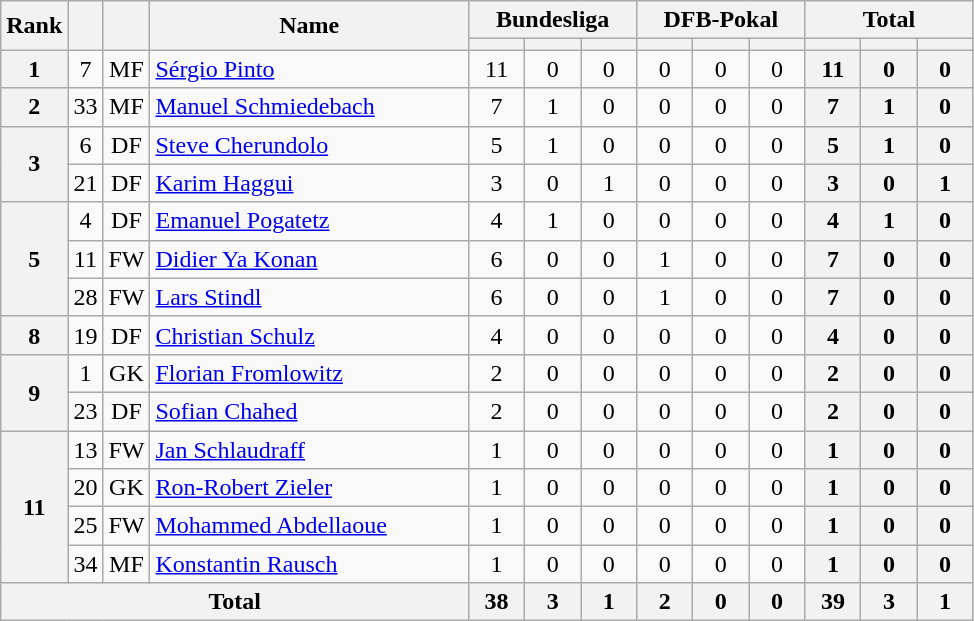<table class="wikitable" style="text-align:center;">
<tr>
<th rowspan="2">Rank</th>
<th rowspan="2"></th>
<th rowspan="2"></th>
<th rowspan="2" width=205>Name</th>
<th colspan="3" width=90>Bundesliga</th>
<th colspan="3" width=90>DFB-Pokal</th>
<th colspan="3" width=90>Total</th>
</tr>
<tr>
<th width=30></th>
<th width=30></th>
<th width=30></th>
<th width=30></th>
<th width=30></th>
<th width=30></th>
<th width=30></th>
<th width=30></th>
<th width=30></th>
</tr>
<tr>
<th>1</th>
<td>7</td>
<td>MF</td>
<td align="left"> <a href='#'>Sérgio Pinto</a></td>
<td>11</td>
<td>0</td>
<td>0</td>
<td>0</td>
<td>0</td>
<td>0</td>
<th>11</th>
<th>0</th>
<th>0</th>
</tr>
<tr>
<th>2</th>
<td>33</td>
<td>MF</td>
<td align="left"> <a href='#'>Manuel Schmiedebach</a></td>
<td>7</td>
<td>1</td>
<td>0</td>
<td>0</td>
<td>0</td>
<td>0</td>
<th>7</th>
<th>1</th>
<th>0</th>
</tr>
<tr>
<th rowspan="2">3</th>
<td>6</td>
<td>DF</td>
<td align="left"> <a href='#'>Steve Cherundolo</a></td>
<td>5</td>
<td>1</td>
<td>0</td>
<td>0</td>
<td>0</td>
<td>0</td>
<th>5</th>
<th>1</th>
<th>0</th>
</tr>
<tr>
<td>21</td>
<td>DF</td>
<td align="left"> <a href='#'>Karim Haggui</a></td>
<td>3</td>
<td>0</td>
<td>1</td>
<td>0</td>
<td>0</td>
<td>0</td>
<th>3</th>
<th>0</th>
<th>1</th>
</tr>
<tr>
<th rowspan="3">5</th>
<td>4</td>
<td>DF</td>
<td align="left"> <a href='#'>Emanuel Pogatetz</a></td>
<td>4</td>
<td>1</td>
<td>0</td>
<td>0</td>
<td>0</td>
<td>0</td>
<th>4</th>
<th>1</th>
<th>0</th>
</tr>
<tr>
<td>11</td>
<td>FW</td>
<td align="left"> <a href='#'>Didier Ya Konan</a></td>
<td>6</td>
<td>0</td>
<td>0</td>
<td>1</td>
<td>0</td>
<td>0</td>
<th>7</th>
<th>0</th>
<th>0</th>
</tr>
<tr>
<td>28</td>
<td>FW</td>
<td align="left"> <a href='#'>Lars Stindl</a></td>
<td>6</td>
<td>0</td>
<td>0</td>
<td>1</td>
<td>0</td>
<td>0</td>
<th>7</th>
<th>0</th>
<th>0</th>
</tr>
<tr>
<th>8</th>
<td>19</td>
<td>DF</td>
<td align="left"> <a href='#'>Christian Schulz</a></td>
<td>4</td>
<td>0</td>
<td>0</td>
<td>0</td>
<td>0</td>
<td>0</td>
<th>4</th>
<th>0</th>
<th>0</th>
</tr>
<tr>
<th rowspan="2">9</th>
<td>1</td>
<td>GK</td>
<td align="left"> <a href='#'>Florian Fromlowitz</a></td>
<td>2</td>
<td>0</td>
<td>0</td>
<td>0</td>
<td>0</td>
<td>0</td>
<th>2</th>
<th>0</th>
<th>0</th>
</tr>
<tr>
<td>23</td>
<td>DF</td>
<td align="left"> <a href='#'>Sofian Chahed</a></td>
<td>2</td>
<td>0</td>
<td>0</td>
<td>0</td>
<td>0</td>
<td>0</td>
<th>2</th>
<th>0</th>
<th>0</th>
</tr>
<tr>
<th rowspan="4">11</th>
<td>13</td>
<td>FW</td>
<td align="left"> <a href='#'>Jan Schlaudraff</a></td>
<td>1</td>
<td>0</td>
<td>0</td>
<td>0</td>
<td>0</td>
<td>0</td>
<th>1</th>
<th>0</th>
<th>0</th>
</tr>
<tr>
<td>20</td>
<td>GK</td>
<td align="left"> <a href='#'>Ron-Robert Zieler</a></td>
<td>1</td>
<td>0</td>
<td>0</td>
<td>0</td>
<td>0</td>
<td>0</td>
<th>1</th>
<th>0</th>
<th>0</th>
</tr>
<tr>
<td>25</td>
<td>FW</td>
<td align="left"> <a href='#'>Mohammed Abdellaoue</a></td>
<td>1</td>
<td>0</td>
<td>0</td>
<td>0</td>
<td>0</td>
<td>0</td>
<th>1</th>
<th>0</th>
<th>0</th>
</tr>
<tr>
<td>34</td>
<td>MF</td>
<td align="left"> <a href='#'>Konstantin Rausch</a></td>
<td>1</td>
<td>0</td>
<td>0</td>
<td>0</td>
<td>0</td>
<td>0</td>
<th>1</th>
<th>0</th>
<th>0</th>
</tr>
<tr>
<th colspan="4">Total</th>
<th>38</th>
<th>3</th>
<th>1</th>
<th>2</th>
<th>0</th>
<th>0</th>
<th>39</th>
<th>3</th>
<th>1</th>
</tr>
</table>
